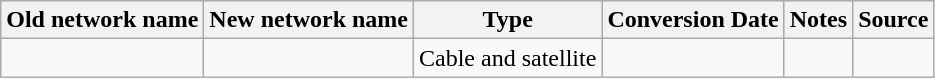<table class="wikitable">
<tr>
<th>Old network name</th>
<th>New network name</th>
<th>Type</th>
<th>Conversion Date</th>
<th>Notes</th>
<th>Source</th>
</tr>
<tr>
<td><a href='#'></a></td>
<td></td>
<td>Cable and satellite</td>
<td></td>
<td></td>
<td></td>
</tr>
</table>
